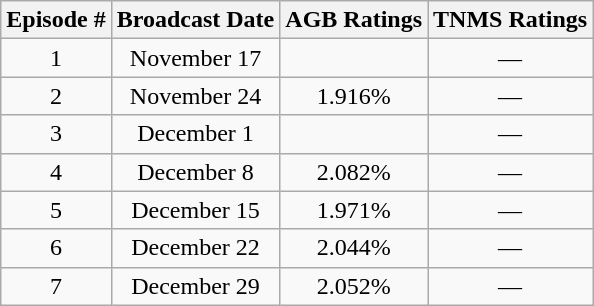<table class="wikitable" style="text-align:center;">
<tr>
<th>Episode #</th>
<th>Broadcast Date</th>
<th>AGB Ratings</th>
<th>TNMS Ratings</th>
</tr>
<tr>
<td>1</td>
<td>November 17</td>
<td></td>
<td>—</td>
</tr>
<tr>
<td>2</td>
<td>November 24</td>
<td>1.916%</td>
<td>—</td>
</tr>
<tr>
<td>3</td>
<td>December 1</td>
<td></td>
<td>—</td>
</tr>
<tr>
<td>4</td>
<td>December 8</td>
<td>2.082%</td>
<td>—</td>
</tr>
<tr>
<td>5</td>
<td>December 15</td>
<td>1.971%</td>
<td>—</td>
</tr>
<tr>
<td>6</td>
<td>December 22</td>
<td>2.044%</td>
<td>—</td>
</tr>
<tr>
<td>7</td>
<td>December 29</td>
<td>2.052%</td>
<td>—</td>
</tr>
</table>
